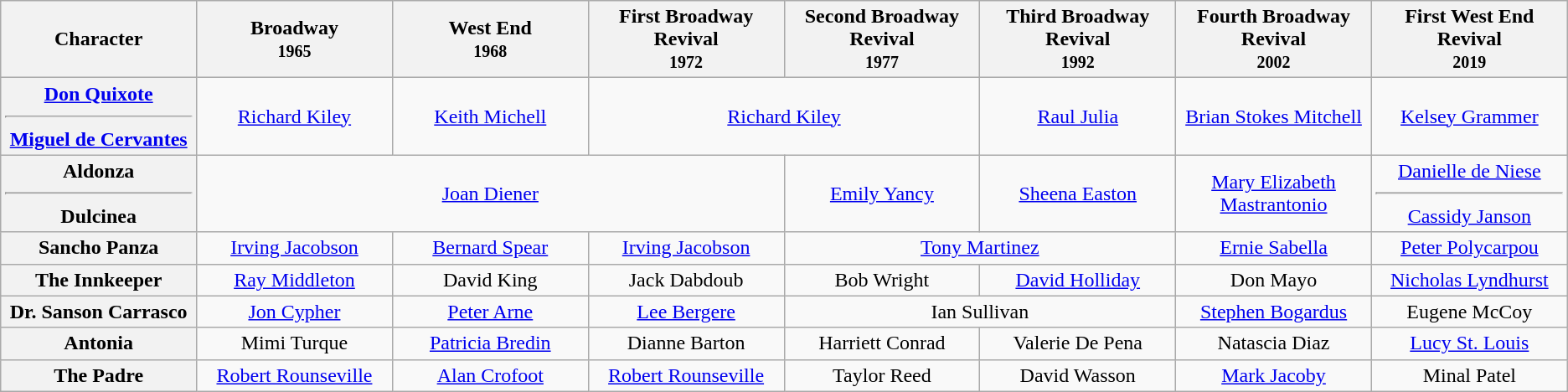<table class="wikitable">
<tr>
<th style="width:10%;">Character</th>
<th style="width:10%;">Broadway <br> <small>1965</small></th>
<th style="width:10%;">West End <br> <small>1968</small></th>
<th style="width:10%;">First Broadway Revival <br> <small>1972</small></th>
<th style="width:10%;">Second Broadway Revival <br> <small>1977</small></th>
<th style="width:10%;">Third Broadway Revival <br> <small>1992</small></th>
<th style="width:10%;">Fourth Broadway Revival <br> <small>2002</small></th>
<th style="width:10%;">First West End Revival <br> <small>2019</small></th>
</tr>
<tr>
<th><a href='#'>Don Quixote</a><hr><a href='#'>Miguel de Cervantes</a></th>
<td style="text-align:center;"><a href='#'>Richard Kiley</a></td>
<td style="text-align:center;"><a href='#'>Keith Michell</a></td>
<td colspan="2" style="text-align:center;"><a href='#'>Richard Kiley</a></td>
<td style="text-align:center;"><a href='#'>Raul Julia</a></td>
<td style="text-align:center;"><a href='#'>Brian Stokes Mitchell</a></td>
<td style="text-align:center;"><a href='#'>Kelsey Grammer</a></td>
</tr>
<tr>
<th>Aldonza<hr>Dulcinea</th>
<td colspan="3" style="text-align:center;"><a href='#'>Joan Diener</a></td>
<td style="text-align:center;"><a href='#'>Emily Yancy</a></td>
<td style="text-align:center;"><a href='#'>Sheena Easton</a></td>
<td style="text-align:center;"><a href='#'>Mary Elizabeth Mastrantonio</a></td>
<td style="text-align:center;"><a href='#'>Danielle de Niese</a><hr><a href='#'>Cassidy Janson</a></td>
</tr>
<tr>
<th>Sancho Panza</th>
<td style="text-align:center;"><a href='#'>Irving Jacobson</a></td>
<td style="text-align:center;"><a href='#'>Bernard Spear</a></td>
<td style="text-align:center;"><a href='#'>Irving Jacobson</a></td>
<td colspan="2" style="text-align:center;"><a href='#'>Tony Martinez</a></td>
<td style="text-align:center;"><a href='#'>Ernie Sabella</a></td>
<td style="text-align:center;"><a href='#'>Peter Polycarpou</a></td>
</tr>
<tr>
<th>The Innkeeper</th>
<td style="text-align:center;"><a href='#'>Ray Middleton</a></td>
<td style="text-align:center;">David King</td>
<td style="text-align:center;">Jack Dabdoub</td>
<td style="text-align:center;">Bob Wright</td>
<td style="text-align:center;"><a href='#'>David Holliday</a></td>
<td style="text-align:center;">Don Mayo</td>
<td style="text-align:center;"><a href='#'>Nicholas Lyndhurst</a></td>
</tr>
<tr>
<th>Dr. Sanson Carrasco</th>
<td style="text-align:center;"><a href='#'>Jon Cypher</a></td>
<td style="text-align:center;"><a href='#'>Peter Arne</a></td>
<td style="text-align:center;"><a href='#'>Lee Bergere</a></td>
<td colspan="2" style="text-align:center;">Ian Sullivan</td>
<td style="text-align:center;"><a href='#'>Stephen Bogardus</a></td>
<td style="text-align:center;">Eugene McCoy</td>
</tr>
<tr>
<th>Antonia</th>
<td style="text-align:center;">Mimi Turque</td>
<td style="text-align:center;"><a href='#'>Patricia Bredin</a></td>
<td style="text-align:center;">Dianne Barton</td>
<td style="text-align:center;">Harriett Conrad</td>
<td style="text-align:center;">Valerie De Pena</td>
<td style="text-align:center;">Natascia Diaz</td>
<td style="text-align:center;"><a href='#'>Lucy St. Louis</a></td>
</tr>
<tr>
<th>The Padre</th>
<td style="text-align:center;"><a href='#'>Robert Rounseville</a></td>
<td style="text-align:center;"><a href='#'>Alan Crofoot</a></td>
<td style="text-align:center;"><a href='#'>Robert Rounseville</a></td>
<td style="text-align:center;">Taylor Reed</td>
<td style="text-align:center;">David Wasson</td>
<td style="text-align:center;"><a href='#'>Mark Jacoby</a></td>
<td style="text-align:center;">Minal Patel</td>
</tr>
</table>
